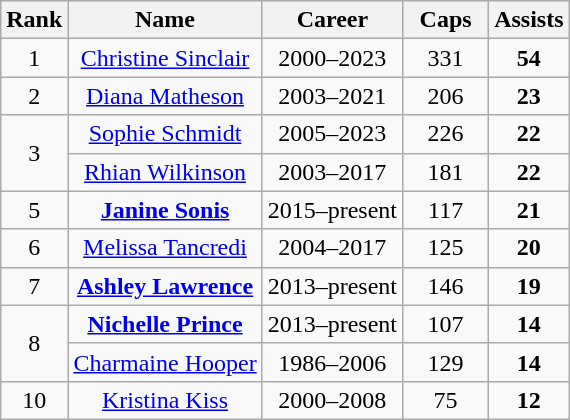<table class="wikitable" style="text-align:center;">
<tr>
<th>Rank</th>
<th>Name</th>
<th>Career</th>
<th width=50>Caps</th>
<th>Assists</th>
</tr>
<tr>
<td>1</td>
<td><a href='#'>Christine Sinclair</a></td>
<td>2000–2023</td>
<td>331</td>
<td><strong>54</strong></td>
</tr>
<tr>
<td>2</td>
<td><a href='#'>Diana Matheson</a></td>
<td>2003–2021</td>
<td>206</td>
<td><strong>23</strong></td>
</tr>
<tr>
<td rowspan=2>3</td>
<td><a href='#'>Sophie Schmidt</a></td>
<td>2005–2023</td>
<td>226</td>
<td><strong>22</strong></td>
</tr>
<tr>
<td><a href='#'>Rhian Wilkinson</a></td>
<td>2003–2017</td>
<td>181</td>
<td><strong>22</strong></td>
</tr>
<tr>
<td>5</td>
<td><strong><a href='#'>Janine Sonis</a></strong></td>
<td>2015–present</td>
<td>117</td>
<td><strong>21</strong></td>
</tr>
<tr>
<td>6</td>
<td><a href='#'>Melissa Tancredi</a></td>
<td>2004–2017</td>
<td>125</td>
<td><strong>20</strong></td>
</tr>
<tr>
<td>7</td>
<td><strong><a href='#'>Ashley Lawrence</a></strong></td>
<td>2013–present</td>
<td>146</td>
<td><strong>19</strong></td>
</tr>
<tr>
<td rowspan=2>8</td>
<td><strong><a href='#'>Nichelle Prince</a></strong></td>
<td>2013–present</td>
<td>107</td>
<td><strong>14</strong></td>
</tr>
<tr>
<td><a href='#'>Charmaine Hooper</a></td>
<td>1986–2006</td>
<td>129</td>
<td><strong>14</strong></td>
</tr>
<tr>
<td>10</td>
<td><a href='#'>Kristina Kiss</a></td>
<td>2000–2008</td>
<td>75</td>
<td><strong>12</strong></td>
</tr>
</table>
